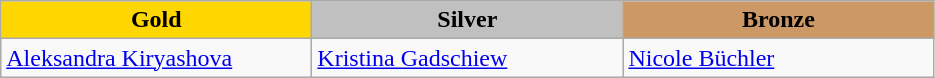<table class="wikitable" style="text-align:left">
<tr align="center">
<td width=200 bgcolor=gold><strong>Gold</strong></td>
<td width=200 bgcolor=silver><strong>Silver</strong></td>
<td width=200 bgcolor=CC9966><strong>Bronze</strong></td>
</tr>
<tr>
<td><a href='#'>Aleksandra Kiryashova</a><br><em></em></td>
<td><a href='#'>Kristina Gadschiew</a><br><em></em></td>
<td><a href='#'>Nicole Büchler</a><br><em></em></td>
</tr>
</table>
